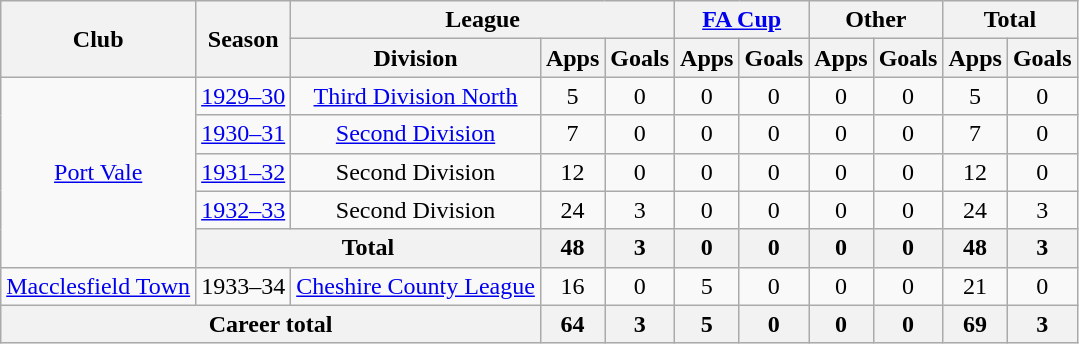<table class="wikitable" style="text-align:center">
<tr>
<th rowspan="2">Club</th>
<th rowspan="2">Season</th>
<th colspan="3">League</th>
<th colspan="2"><a href='#'>FA Cup</a></th>
<th colspan="2">Other</th>
<th colspan="2">Total</th>
</tr>
<tr>
<th>Division</th>
<th>Apps</th>
<th>Goals</th>
<th>Apps</th>
<th>Goals</th>
<th>Apps</th>
<th>Goals</th>
<th>Apps</th>
<th>Goals</th>
</tr>
<tr>
<td rowspan="5"><a href='#'>Port Vale</a></td>
<td><a href='#'>1929–30</a></td>
<td><a href='#'>Third Division North</a></td>
<td>5</td>
<td>0</td>
<td>0</td>
<td>0</td>
<td>0</td>
<td>0</td>
<td>5</td>
<td>0</td>
</tr>
<tr>
<td><a href='#'>1930–31</a></td>
<td><a href='#'>Second Division</a></td>
<td>7</td>
<td>0</td>
<td>0</td>
<td>0</td>
<td>0</td>
<td>0</td>
<td>7</td>
<td>0</td>
</tr>
<tr>
<td><a href='#'>1931–32</a></td>
<td>Second Division</td>
<td>12</td>
<td>0</td>
<td>0</td>
<td>0</td>
<td>0</td>
<td>0</td>
<td>12</td>
<td>0</td>
</tr>
<tr>
<td><a href='#'>1932–33</a></td>
<td>Second Division</td>
<td>24</td>
<td>3</td>
<td>0</td>
<td>0</td>
<td>0</td>
<td>0</td>
<td>24</td>
<td>3</td>
</tr>
<tr>
<th colspan="2">Total</th>
<th>48</th>
<th>3</th>
<th>0</th>
<th>0</th>
<th>0</th>
<th>0</th>
<th>48</th>
<th>3</th>
</tr>
<tr>
<td><a href='#'>Macclesfield Town</a></td>
<td>1933–34</td>
<td><a href='#'>Cheshire County League</a></td>
<td>16</td>
<td>0</td>
<td>5</td>
<td>0</td>
<td>0</td>
<td>0</td>
<td>21</td>
<td>0</td>
</tr>
<tr>
<th colspan="3">Career total</th>
<th>64</th>
<th>3</th>
<th>5</th>
<th>0</th>
<th>0</th>
<th>0</th>
<th>69</th>
<th>3</th>
</tr>
</table>
